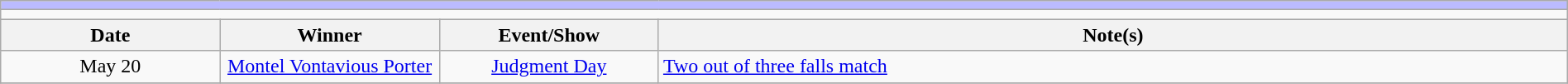<table class="wikitable" style="text-align:center; width:100%;">
<tr style="background:#BBF;">
<td colspan="5"></td>
</tr>
<tr>
<td colspan="5"><strong></strong></td>
</tr>
<tr>
<th width=14%>Date</th>
<th width=14%>Winner</th>
<th width=14%>Event/Show</th>
<th width=58%>Note(s)</th>
</tr>
<tr>
<td>May 20</td>
<td><a href='#'>Montel Vontavious Porter</a></td>
<td><a href='#'>Judgment Day</a></td>
<td align=left><a href='#'>Two out of three falls match</a></td>
</tr>
<tr>
</tr>
</table>
